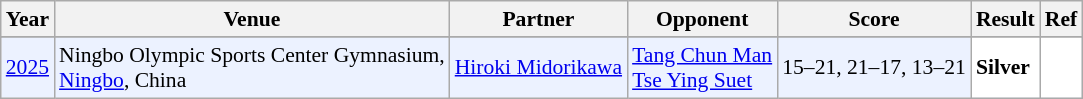<table class="sortable wikitable" style="font-size: 90%">
<tr>
<th>Year</th>
<th>Venue</th>
<th>Partner</th>
<th>Opponent</th>
<th>Score</th>
<th>Result</th>
<th>Ref</th>
</tr>
<tr>
</tr>
<tr style="background:#ECF2FF">
<td align="center"><a href='#'>2025</a></td>
<td align="left">Ningbo Olympic Sports Center Gymnasium,<br><a href='#'>Ningbo</a>, China</td>
<td align="left"> <a href='#'>Hiroki Midorikawa</a></td>
<td align="left"> <a href='#'>Tang Chun Man</a><br> <a href='#'>Tse Ying Suet</a></td>
<td align="left">15–21, 21–17, 13–21</td>
<td style="text-align:left; background:white"> <strong>Silver</strong></td>
<td style="text-align:center; background:white"></td>
</tr>
</table>
